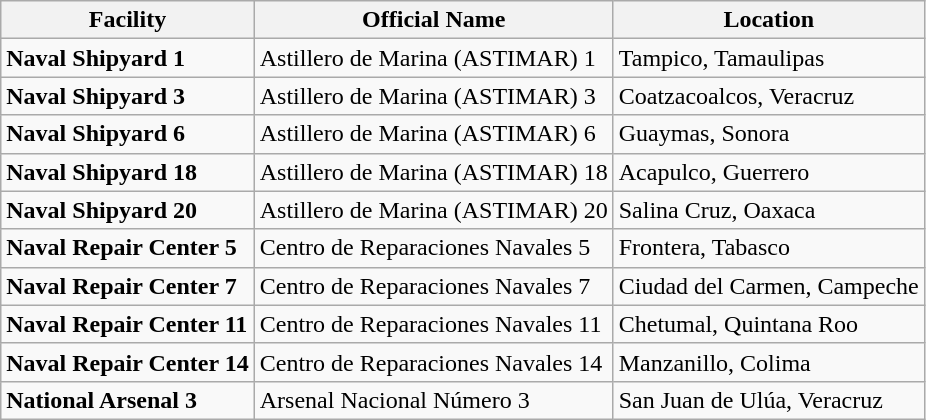<table class="wikitable sortable" align="center">
<tr>
<th>Facility</th>
<th>Official Name</th>
<th>Location</th>
</tr>
<tr>
<td><strong>Naval Shipyard 1</strong></td>
<td>Astillero de Marina (ASTIMAR) 1</td>
<td>Tampico, Tamaulipas</td>
</tr>
<tr>
<td><strong>Naval Shipyard 3</strong></td>
<td>Astillero de Marina (ASTIMAR) 3</td>
<td>Coatzacoalcos, Veracruz</td>
</tr>
<tr>
<td><strong>Naval Shipyard 6</strong></td>
<td>Astillero de Marina (ASTIMAR) 6</td>
<td>Guaymas, Sonora</td>
</tr>
<tr>
<td><strong>Naval Shipyard 18</strong></td>
<td>Astillero de Marina (ASTIMAR) 18</td>
<td>Acapulco, Guerrero</td>
</tr>
<tr>
<td><strong>Naval Shipyard 20</strong></td>
<td>Astillero de Marina (ASTIMAR) 20</td>
<td>Salina Cruz, Oaxaca</td>
</tr>
<tr>
<td><strong>Naval Repair Center 5</strong></td>
<td>Centro de Reparaciones Navales 5</td>
<td>Frontera, Tabasco</td>
</tr>
<tr>
<td><strong>Naval Repair Center 7</strong></td>
<td>Centro de Reparaciones Navales 7</td>
<td>Ciudad del Carmen, Campeche</td>
</tr>
<tr>
<td><strong>Naval Repair Center 11</strong></td>
<td>Centro de Reparaciones Navales 11</td>
<td>Chetumal, Quintana Roo</td>
</tr>
<tr>
<td><strong>Naval Repair Center 14</strong></td>
<td>Centro de Reparaciones Navales 14</td>
<td>Manzanillo, Colima</td>
</tr>
<tr>
<td><strong>National Arsenal 3</strong></td>
<td>Arsenal Nacional Número 3</td>
<td>San Juan de Ulúa, Veracruz</td>
</tr>
</table>
